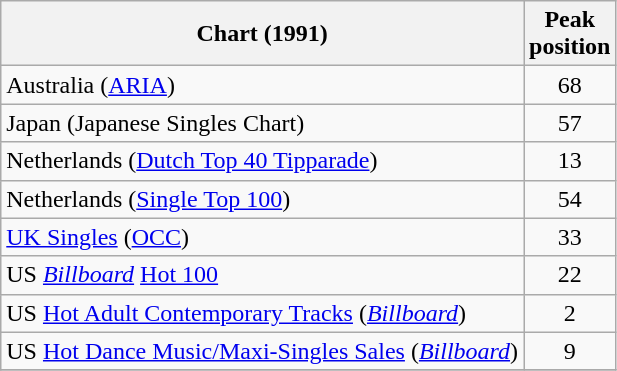<table class="wikitable">
<tr>
<th>Chart (1991)</th>
<th>Peak<br>position</th>
</tr>
<tr>
<td>Australia (<a href='#'>ARIA</a>)</td>
<td align="center">68</td>
</tr>
<tr>
<td>Japan (Japanese Singles Chart)</td>
<td align="center">57</td>
</tr>
<tr>
<td>Netherlands (<a href='#'>Dutch Top 40 Tipparade</a>)</td>
<td align="center">13</td>
</tr>
<tr>
<td>Netherlands (<a href='#'>Single Top 100</a>)</td>
<td align="center">54</td>
</tr>
<tr>
<td><a href='#'>UK Singles</a> (<a href='#'>OCC</a>)</td>
<td align="center">33</td>
</tr>
<tr>
<td>US <em><a href='#'>Billboard</a></em> <a href='#'>Hot 100</a></td>
<td align="center">22</td>
</tr>
<tr>
<td>US <a href='#'>Hot Adult Contemporary Tracks</a> (<em><a href='#'>Billboard</a></em>)</td>
<td align="center">2</td>
</tr>
<tr>
<td>US <a href='#'>Hot Dance Music/Maxi-Singles Sales</a> (<em><a href='#'>Billboard</a></em>)</td>
<td align="center">9</td>
</tr>
<tr>
</tr>
</table>
